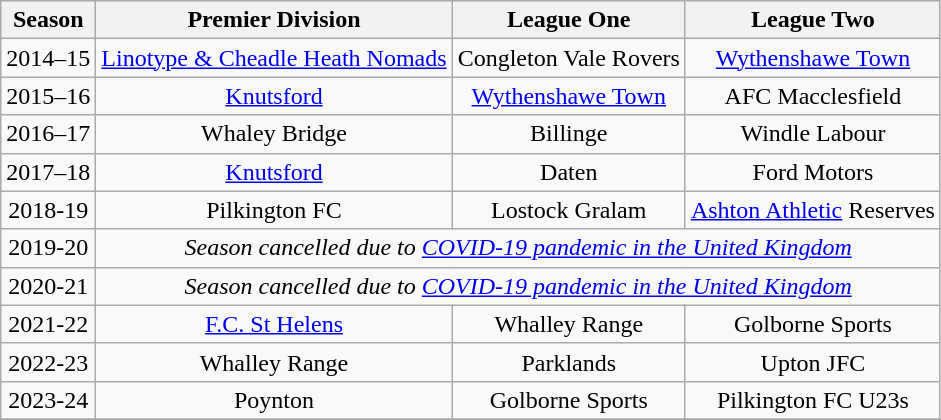<table class="wikitable" style="text-align: center">
<tr>
<th>Season</th>
<th>Premier Division</th>
<th>League One</th>
<th>League Two</th>
</tr>
<tr>
<td>2014–15</td>
<td><a href='#'>Linotype & Cheadle Heath Nomads</a></td>
<td>Congleton Vale Rovers</td>
<td><a href='#'>Wythenshawe Town</a></td>
</tr>
<tr>
<td>2015–16</td>
<td><a href='#'>Knutsford</a></td>
<td><a href='#'>Wythenshawe Town</a></td>
<td>AFC Macclesfield</td>
</tr>
<tr>
<td>2016–17</td>
<td>Whaley Bridge</td>
<td>Billinge</td>
<td>Windle Labour</td>
</tr>
<tr>
<td>2017–18</td>
<td><a href='#'>Knutsford</a></td>
<td>Daten</td>
<td>Ford Motors</td>
</tr>
<tr>
<td>2018-19</td>
<td>Pilkington FC</td>
<td>Lostock Gralam</td>
<td><a href='#'>Ashton Athletic</a> Reserves</td>
</tr>
<tr>
<td>2019-20</td>
<td colspan="3"><em>Season cancelled due to <a href='#'>COVID-19 pandemic in the United Kingdom</a></em></td>
</tr>
<tr>
<td>2020-21</td>
<td colspan="3"><em>Season cancelled due to <a href='#'>COVID-19 pandemic in the United Kingdom</a></em></td>
</tr>
<tr>
<td>2021-22</td>
<td><a href='#'>F.C. St Helens</a></td>
<td>Whalley Range</td>
<td>Golborne Sports</td>
</tr>
<tr>
<td>2022-23</td>
<td>Whalley Range</td>
<td>Parklands</td>
<td>Upton JFC</td>
</tr>
<tr>
<td>2023-24</td>
<td>Poynton</td>
<td>Golborne Sports</td>
<td>Pilkington FC U23s</td>
</tr>
<tr>
</tr>
</table>
